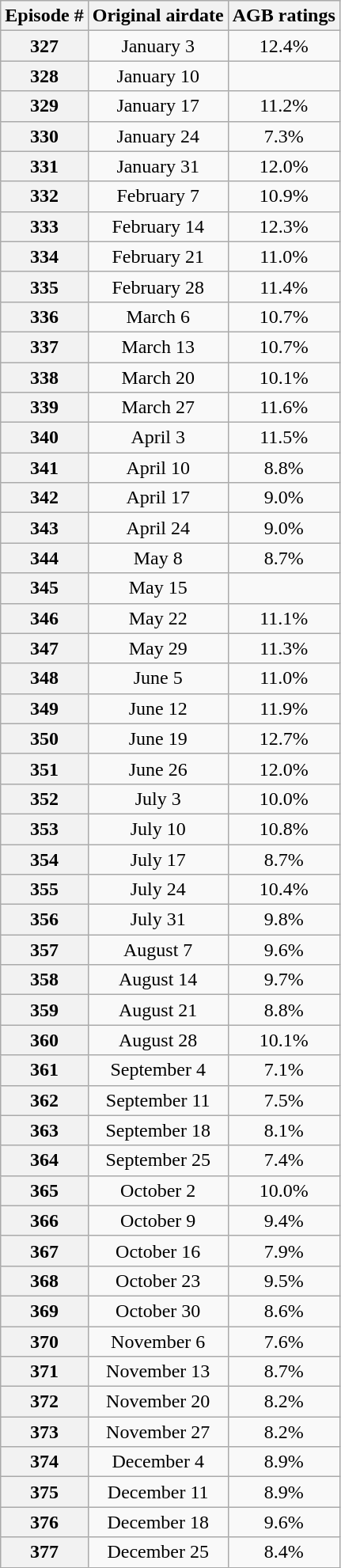<table class="wikitable" style="text-align:center">
<tr>
<th>Episode #</th>
<th>Original airdate</th>
<th>AGB ratings</th>
</tr>
<tr>
<th>327</th>
<td>January 3</td>
<td>12.4%</td>
</tr>
<tr>
<th>328</th>
<td>January 10</td>
<td></td>
</tr>
<tr>
<th>329</th>
<td>January 17</td>
<td>11.2%</td>
</tr>
<tr>
<th>330</th>
<td>January 24</td>
<td>7.3%</td>
</tr>
<tr>
<th>331</th>
<td>January 31</td>
<td>12.0%</td>
</tr>
<tr>
<th>332</th>
<td>February 7</td>
<td>10.9%</td>
</tr>
<tr>
<th>333</th>
<td>February 14</td>
<td>12.3%</td>
</tr>
<tr>
<th>334</th>
<td>February 21</td>
<td>11.0%</td>
</tr>
<tr>
<th>335</th>
<td>February 28</td>
<td>11.4%</td>
</tr>
<tr>
<th>336</th>
<td>March 6</td>
<td>10.7%</td>
</tr>
<tr>
<th>337</th>
<td>March 13</td>
<td>10.7%</td>
</tr>
<tr>
<th>338</th>
<td>March 20</td>
<td>10.1%</td>
</tr>
<tr>
<th>339</th>
<td>March 27</td>
<td>11.6%</td>
</tr>
<tr>
<th>340</th>
<td>April 3</td>
<td>11.5%</td>
</tr>
<tr>
<th>341</th>
<td>April 10</td>
<td>8.8%</td>
</tr>
<tr>
<th>342</th>
<td>April 17</td>
<td>9.0%</td>
</tr>
<tr>
<th>343</th>
<td>April 24</td>
<td>9.0%</td>
</tr>
<tr>
<th>344</th>
<td>May 8</td>
<td>8.7%</td>
</tr>
<tr>
<th>345</th>
<td>May 15</td>
<td></td>
</tr>
<tr>
<th>346</th>
<td>May 22</td>
<td>11.1%</td>
</tr>
<tr>
<th>347</th>
<td>May 29</td>
<td>11.3%</td>
</tr>
<tr>
<th>348</th>
<td>June 5</td>
<td>11.0%</td>
</tr>
<tr>
<th>349</th>
<td>June 12</td>
<td>11.9%</td>
</tr>
<tr>
<th>350</th>
<td>June 19</td>
<td>12.7%</td>
</tr>
<tr>
<th>351</th>
<td>June 26</td>
<td>12.0%</td>
</tr>
<tr>
<th>352</th>
<td>July 3</td>
<td>10.0%</td>
</tr>
<tr>
<th>353</th>
<td>July 10</td>
<td>10.8%</td>
</tr>
<tr>
<th>354</th>
<td>July 17</td>
<td>8.7%</td>
</tr>
<tr>
<th>355</th>
<td>July 24</td>
<td>10.4%</td>
</tr>
<tr>
<th>356</th>
<td>July 31</td>
<td>9.8%</td>
</tr>
<tr>
<th>357</th>
<td>August 7</td>
<td>9.6%</td>
</tr>
<tr>
<th>358</th>
<td>August 14</td>
<td>9.7%</td>
</tr>
<tr>
<th>359</th>
<td>August 21</td>
<td>8.8%</td>
</tr>
<tr>
<th>360</th>
<td>August 28</td>
<td>10.1%</td>
</tr>
<tr>
<th>361</th>
<td>September 4</td>
<td>7.1%</td>
</tr>
<tr>
<th>362</th>
<td>September 11</td>
<td>7.5%</td>
</tr>
<tr>
<th>363</th>
<td>September 18</td>
<td>8.1%</td>
</tr>
<tr>
<th>364</th>
<td>September 25</td>
<td>7.4%</td>
</tr>
<tr>
<th>365</th>
<td>October 2</td>
<td>10.0%</td>
</tr>
<tr>
<th>366</th>
<td>October 9</td>
<td>9.4%</td>
</tr>
<tr>
<th>367</th>
<td>October 16</td>
<td>7.9%</td>
</tr>
<tr>
<th>368</th>
<td>October 23</td>
<td>9.5%</td>
</tr>
<tr>
<th>369</th>
<td>October 30</td>
<td>8.6%</td>
</tr>
<tr>
<th>370</th>
<td>November 6</td>
<td>7.6%</td>
</tr>
<tr>
<th>371</th>
<td>November 13</td>
<td>8.7%</td>
</tr>
<tr>
<th>372</th>
<td>November 20</td>
<td>8.2%</td>
</tr>
<tr>
<th>373</th>
<td>November 27</td>
<td>8.2%</td>
</tr>
<tr>
<th>374</th>
<td>December 4</td>
<td>8.9%</td>
</tr>
<tr>
<th>375</th>
<td>December 11</td>
<td>8.9%</td>
</tr>
<tr>
<th>376</th>
<td>December 18</td>
<td>9.6%</td>
</tr>
<tr>
<th>377</th>
<td>December 25</td>
<td>8.4%</td>
</tr>
</table>
